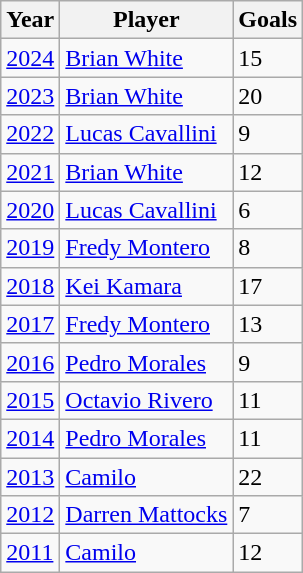<table class="wikitable sortable">
<tr>
<th>Year</th>
<th>Player</th>
<th>Goals</th>
</tr>
<tr>
<td><a href='#'>2024</a></td>
<td> <a href='#'>Brian White</a></td>
<td>15</td>
</tr>
<tr>
<td><a href='#'>2023</a></td>
<td> <a href='#'>Brian White</a></td>
<td>20</td>
</tr>
<tr>
<td><a href='#'>2022</a></td>
<td> <a href='#'>Lucas Cavallini</a></td>
<td>9</td>
</tr>
<tr>
<td><a href='#'>2021</a></td>
<td> <a href='#'>Brian White</a></td>
<td>12</td>
</tr>
<tr>
<td><a href='#'>2020</a></td>
<td> <a href='#'>Lucas Cavallini</a></td>
<td>6</td>
</tr>
<tr>
<td><a href='#'>2019</a></td>
<td> <a href='#'>Fredy Montero</a></td>
<td>8</td>
</tr>
<tr>
<td><a href='#'>2018</a></td>
<td> <a href='#'>Kei Kamara</a></td>
<td>17</td>
</tr>
<tr>
<td><a href='#'>2017</a></td>
<td> <a href='#'>Fredy Montero</a></td>
<td>13</td>
</tr>
<tr>
<td><a href='#'>2016</a></td>
<td> <a href='#'>Pedro Morales</a></td>
<td>9</td>
</tr>
<tr>
<td><a href='#'>2015</a></td>
<td> <a href='#'>Octavio Rivero</a></td>
<td>11</td>
</tr>
<tr>
<td><a href='#'>2014</a></td>
<td> <a href='#'>Pedro Morales</a></td>
<td>11</td>
</tr>
<tr>
<td><a href='#'>2013</a></td>
<td> <a href='#'>Camilo</a></td>
<td>22</td>
</tr>
<tr>
<td><a href='#'>2012</a></td>
<td> <a href='#'>Darren Mattocks</a></td>
<td>7</td>
</tr>
<tr>
<td><a href='#'>2011</a></td>
<td> <a href='#'>Camilo</a></td>
<td>12</td>
</tr>
</table>
